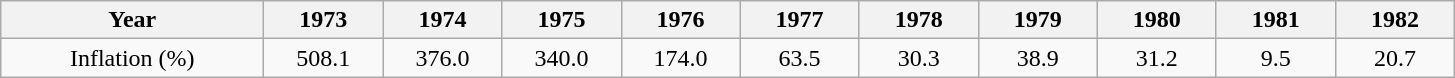<table class="wikitable">
<tr class="hintergrundfarbe5">
<th style="width:10.5em;" style="text-align:left;">Year</th>
<th style="width:4.5em;">1973</th>
<th style="width:4.5em;">1974</th>
<th style="width:4.5em;">1975</th>
<th style="width:4.5em;">1976</th>
<th style="width:4.5em;">1977</th>
<th style="width:4.5em;">1978</th>
<th style="width:4.5em;">1979</th>
<th style="width:4.5em;">1980</th>
<th style="width:4.5em;">1981</th>
<th style="width:4.5em;">1982</th>
</tr>
<tr>
<td style="text-align: center;" style="text-align:left;">Inflation (%)</td>
<td style="text-align: center;">508.1</td>
<td style="text-align: center;">376.0</td>
<td style="text-align: center;">340.0</td>
<td style="text-align: center;">174.0</td>
<td style="text-align: center;">63.5</td>
<td style="text-align: center;">30.3</td>
<td style="text-align: center;">38.9</td>
<td style="text-align: center;">31.2</td>
<td style="text-align: center;">9.5</td>
<td style="text-align: center;">20.7</td>
</tr>
</table>
